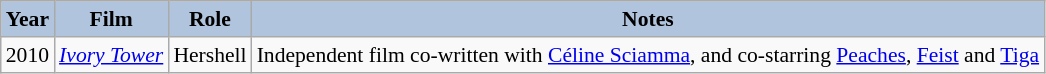<table class="wikitable" style="font-size:90%">
<tr style="text-align:center;">
<th style="background:#B0C4DE;">Year</th>
<th style="background:#B0C4DE;">Film</th>
<th style="background:#B0C4DE;">Role</th>
<th style="background:#B0C4DE;">Notes</th>
</tr>
<tr>
<td>2010</td>
<td><em><a href='#'>Ivory Tower</a></em></td>
<td>Hershell</td>
<td>Independent film co-written with <a href='#'>Céline Sciamma</a>, and co-starring <a href='#'>Peaches</a>, <a href='#'>Feist</a> and <a href='#'>Tiga</a></td>
</tr>
</table>
